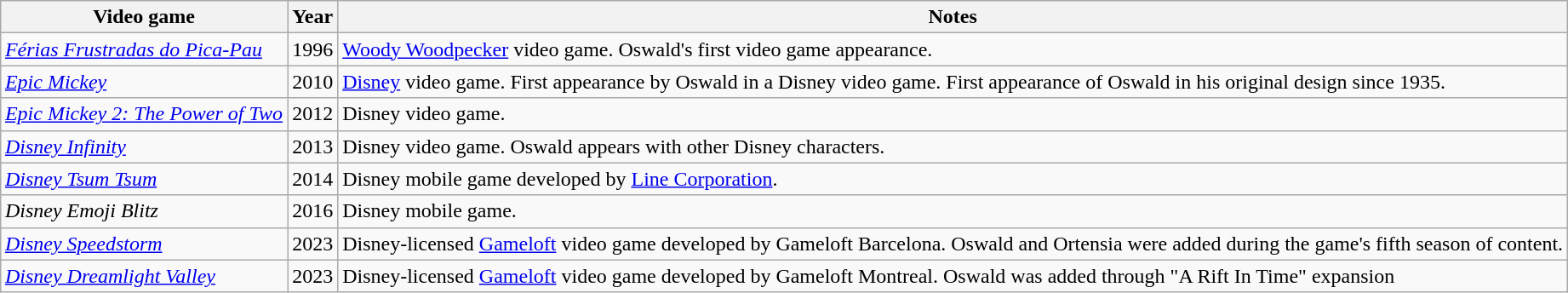<table class="sortable wikitable" style="margin: 1em auto 1em auto">
<tr>
<th>Video game</th>
<th>Year</th>
<th>Notes</th>
</tr>
<tr>
<td><em><a href='#'>Férias Frustradas do Pica-Pau</a></em></td>
<td>1996</td>
<td><a href='#'>Woody Woodpecker</a> video game. Oswald's first video game appearance.</td>
</tr>
<tr>
<td><em><a href='#'>Epic Mickey</a></em></td>
<td>2010</td>
<td><a href='#'>Disney</a> video game. First appearance by Oswald in a Disney video game. First appearance of Oswald in his original design since 1935.</td>
</tr>
<tr>
<td><em><a href='#'>Epic Mickey 2: The Power of Two</a></em></td>
<td>2012</td>
<td>Disney video game.</td>
</tr>
<tr>
<td><em><a href='#'>Disney Infinity</a></em></td>
<td>2013</td>
<td>Disney video game. Oswald appears with other Disney characters.</td>
</tr>
<tr>
<td><em><a href='#'>Disney Tsum Tsum</a></em></td>
<td>2014</td>
<td>Disney mobile game developed by <a href='#'>Line Corporation</a>.</td>
</tr>
<tr>
<td><em>Disney Emoji Blitz</em></td>
<td>2016</td>
<td>Disney mobile game.</td>
</tr>
<tr>
<td><em><a href='#'>Disney Speedstorm</a></em></td>
<td>2023</td>
<td>Disney-licensed <a href='#'>Gameloft</a> video game developed by Gameloft Barcelona. Oswald and Ortensia were added during the game's fifth season of content.</td>
</tr>
<tr>
<td><em><a href='#'>Disney Dreamlight Valley</a></em></td>
<td>2023</td>
<td>Disney-licensed <a href='#'>Gameloft</a> video game developed by Gameloft Montreal. Oswald was added through "A Rift In Time" expansion</td>
</tr>
</table>
